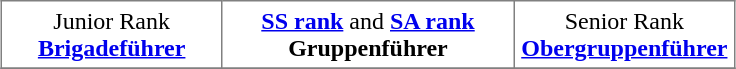<table class="toccolours" border="1" cellpadding="4" cellspacing="0" style="border-collapse: collapse; margin: 0.5em auto; clear: both;">
<tr>
<td width="30%" align="center">Junior Rank<br><strong><a href='#'>Brigadeführer</a></strong></td>
<td width="40%" align="center"><strong><a href='#'>SS rank</a></strong> and <strong><a href='#'>SA rank</a></strong><br><strong>Gruppenführer</strong></td>
<td width="30%" align="center">Senior Rank<br><strong><a href='#'>Obergruppenführer</a></strong></td>
</tr>
<tr width="304" align="center"|>
</tr>
</table>
